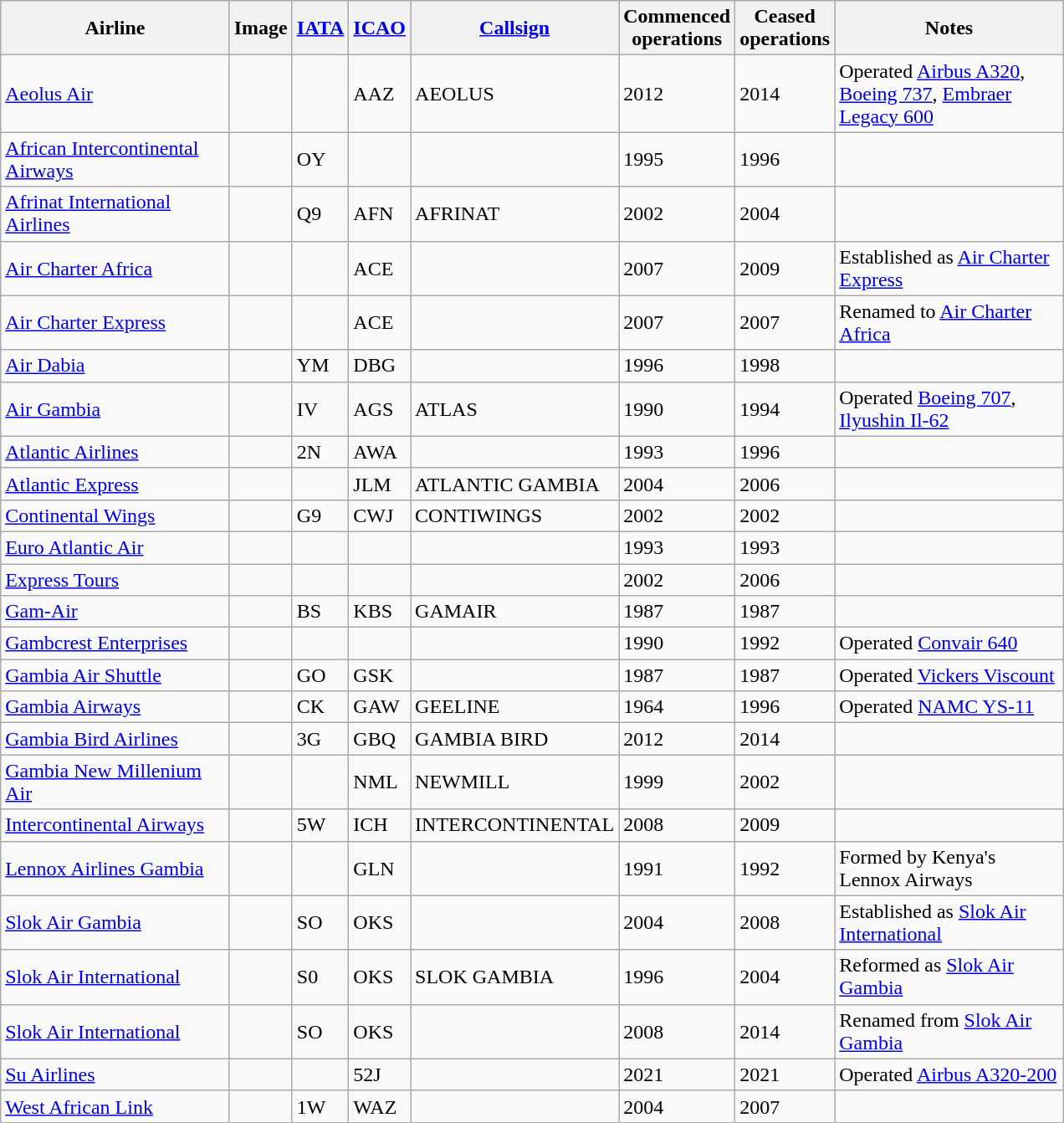<table class="wikitable sortable" style="border-collapse:collapse; margin:auto;" border="1" cellpadding="3">
<tr valign="middle">
<th style="width:175px;">Airline</th>
<th>Image</th>
<th><a href='#'>IATA</a></th>
<th><a href='#'>ICAO</a></th>
<th><a href='#'>Callsign</a></th>
<th>Commenced<br>operations</th>
<th>Ceased<br>operations</th>
<th style="width:175px;">Notes</th>
</tr>
<tr>
<td><a href='#'>Aeolus Air</a></td>
<td></td>
<td></td>
<td>AAZ</td>
<td>AEOLUS</td>
<td>2012</td>
<td>2014</td>
<td>Operated <a href='#'>Airbus A320</a>, <a href='#'>Boeing 737</a>, <a href='#'>Embraer Legacy 600</a></td>
</tr>
<tr>
<td><a href='#'>African Intercontinental Airways</a></td>
<td></td>
<td>OY</td>
<td></td>
<td></td>
<td>1995</td>
<td>1996</td>
<td></td>
</tr>
<tr>
<td><a href='#'>Afrinat International Airlines</a></td>
<td></td>
<td>Q9</td>
<td>AFN</td>
<td>AFRINAT</td>
<td>2002</td>
<td>2004</td>
<td></td>
</tr>
<tr>
<td><a href='#'>Air Charter Africa</a></td>
<td></td>
<td></td>
<td>ACE</td>
<td></td>
<td>2007</td>
<td>2009</td>
<td>Established as <a href='#'>Air Charter Express</a></td>
</tr>
<tr>
<td><a href='#'>Air Charter Express</a></td>
<td></td>
<td></td>
<td>ACE</td>
<td></td>
<td>2007</td>
<td>2007</td>
<td>Renamed to <a href='#'>Air Charter Africa</a></td>
</tr>
<tr>
<td><a href='#'>Air Dabia</a></td>
<td></td>
<td>YM</td>
<td>DBG</td>
<td></td>
<td>1996</td>
<td>1998</td>
<td></td>
</tr>
<tr>
<td><a href='#'>Air Gambia</a></td>
<td></td>
<td>IV</td>
<td>AGS</td>
<td>ATLAS</td>
<td>1990</td>
<td>1994</td>
<td>Operated <a href='#'>Boeing 707</a>, <a href='#'>Ilyushin Il-62</a></td>
</tr>
<tr>
<td><a href='#'>Atlantic Airlines</a></td>
<td></td>
<td>2N</td>
<td>AWA</td>
<td></td>
<td>1993</td>
<td>1996</td>
<td></td>
</tr>
<tr>
<td><a href='#'>Atlantic Express</a></td>
<td></td>
<td></td>
<td>JLM</td>
<td>ATLANTIC GAMBIA</td>
<td>2004</td>
<td>2006</td>
<td></td>
</tr>
<tr>
<td><a href='#'>Continental Wings</a></td>
<td></td>
<td>G9</td>
<td>CWJ</td>
<td>CONTIWINGS</td>
<td>2002</td>
<td>2002</td>
<td></td>
</tr>
<tr>
<td><a href='#'>Euro Atlantic Air</a></td>
<td></td>
<td></td>
<td></td>
<td></td>
<td>1993</td>
<td>1993</td>
<td></td>
</tr>
<tr>
<td><a href='#'>Express Tours</a></td>
<td></td>
<td></td>
<td></td>
<td></td>
<td>2002</td>
<td>2006</td>
<td></td>
</tr>
<tr>
<td><a href='#'>Gam-Air</a></td>
<td></td>
<td>BS</td>
<td>KBS</td>
<td>GAMAIR</td>
<td>1987</td>
<td>1987</td>
<td></td>
</tr>
<tr>
<td><a href='#'>Gambcrest Enterprises</a></td>
<td></td>
<td></td>
<td></td>
<td></td>
<td>1990</td>
<td>1992</td>
<td>Operated <a href='#'>Convair 640</a></td>
</tr>
<tr>
<td><a href='#'>Gambia Air Shuttle</a></td>
<td></td>
<td>GO</td>
<td>GSK</td>
<td></td>
<td>1987</td>
<td>1987</td>
<td>Operated <a href='#'>Vickers Viscount</a></td>
</tr>
<tr>
<td><a href='#'>Gambia Airways</a></td>
<td></td>
<td>CK</td>
<td>GAW</td>
<td>GEELINE</td>
<td>1964</td>
<td>1996</td>
<td>Operated <a href='#'>NAMC YS-11</a></td>
</tr>
<tr>
<td><a href='#'>Gambia Bird Airlines</a></td>
<td></td>
<td>3G</td>
<td>GBQ</td>
<td>GAMBIA BIRD</td>
<td>2012</td>
<td>2014</td>
<td></td>
</tr>
<tr>
<td><a href='#'>Gambia New Millenium Air</a></td>
<td></td>
<td></td>
<td>NML</td>
<td>NEWMILL</td>
<td>1999</td>
<td>2002</td>
<td></td>
</tr>
<tr>
<td><a href='#'>Intercontinental Airways</a></td>
<td></td>
<td>5W</td>
<td>ICH</td>
<td>INTERCONTINENTAL</td>
<td>2008</td>
<td>2009</td>
<td></td>
</tr>
<tr>
<td><a href='#'>Lennox Airlines Gambia</a></td>
<td></td>
<td></td>
<td>GLN</td>
<td></td>
<td>1991</td>
<td>1992</td>
<td>Formed by Kenya's Lennox Airways</td>
</tr>
<tr>
<td><a href='#'>Slok Air Gambia</a></td>
<td></td>
<td>SO</td>
<td>OKS</td>
<td></td>
<td>2004</td>
<td>2008</td>
<td>Established as <a href='#'>Slok Air International</a></td>
</tr>
<tr>
<td><a href='#'>Slok Air International</a></td>
<td></td>
<td>S0</td>
<td>OKS</td>
<td>SLOK GAMBIA</td>
<td>1996</td>
<td>2004</td>
<td>Reformed as <a href='#'>Slok Air Gambia</a></td>
</tr>
<tr>
<td><a href='#'>Slok Air International</a></td>
<td></td>
<td>SO</td>
<td>OKS</td>
<td></td>
<td>2008</td>
<td>2014</td>
<td>Renamed from <a href='#'>Slok Air Gambia</a></td>
</tr>
<tr>
<td><a href='#'>Su Airlines</a></td>
<td></td>
<td></td>
<td>52J</td>
<td></td>
<td>2021</td>
<td>2021</td>
<td>Operated <a href='#'>Airbus A320-200</a></td>
</tr>
<tr>
<td><a href='#'>West African Link</a></td>
<td></td>
<td>1W</td>
<td>WAZ</td>
<td></td>
<td>2004</td>
<td>2007</td>
<td></td>
</tr>
</table>
